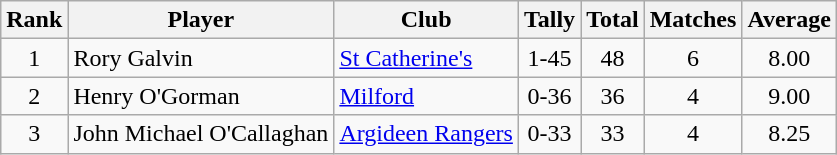<table class="wikitable">
<tr>
<th>Rank</th>
<th>Player</th>
<th>Club</th>
<th>Tally</th>
<th>Total</th>
<th>Matches</th>
<th>Average</th>
</tr>
<tr>
<td rowspan="1" style="text-align:center;">1</td>
<td>Rory Galvin</td>
<td><a href='#'>St Catherine's</a></td>
<td align=center>1-45</td>
<td align=center>48</td>
<td align=center>6</td>
<td align=center>8.00</td>
</tr>
<tr>
<td rowspan="1" style="text-align:center;">2</td>
<td>Henry O'Gorman</td>
<td><a href='#'>Milford</a></td>
<td align=center>0-36</td>
<td align=center>36</td>
<td align=center>4</td>
<td align=center>9.00</td>
</tr>
<tr>
<td rowspan="1" style="text-align:center;">3</td>
<td>John Michael O'Callaghan</td>
<td><a href='#'>Argideen Rangers</a></td>
<td align=center>0-33</td>
<td align=center>33</td>
<td align=center>4</td>
<td align=center>8.25</td>
</tr>
</table>
